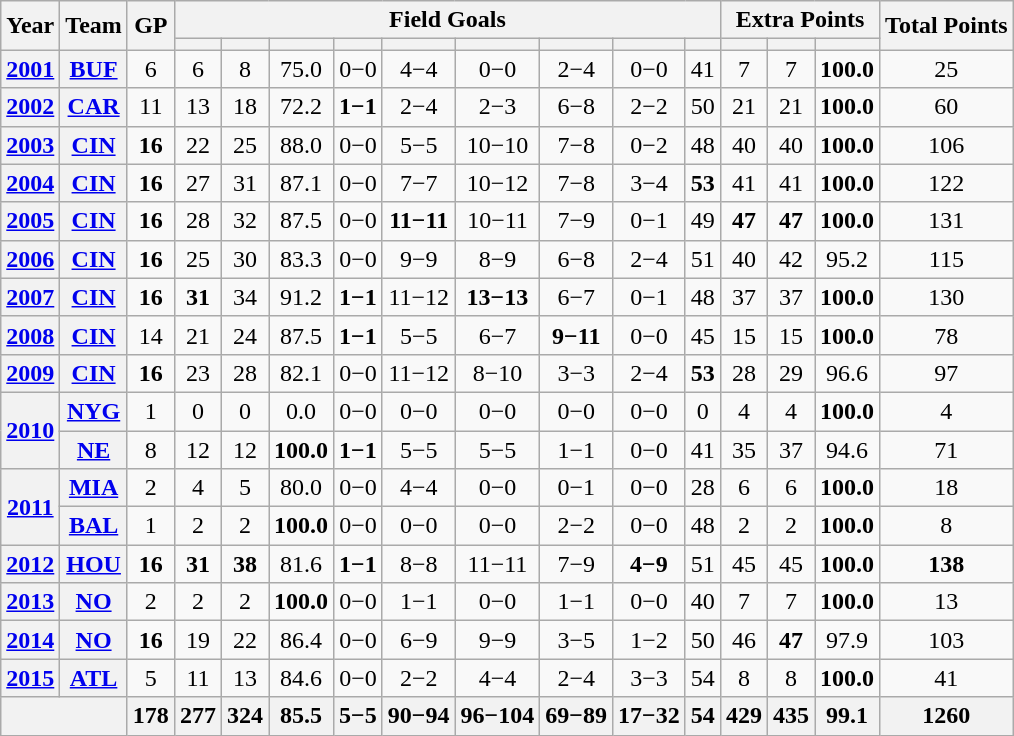<table class="wikitable" style="text-align:center;">
<tr>
<th rowspan=2>Year</th>
<th rowspan=2>Team</th>
<th rowspan=2>GP</th>
<th colspan=9>Field Goals</th>
<th colspan=3>Extra Points</th>
<th rowspan=2>Total Points</th>
</tr>
<tr>
<th></th>
<th></th>
<th></th>
<th></th>
<th></th>
<th></th>
<th></th>
<th></th>
<th></th>
<th></th>
<th></th>
<th></th>
</tr>
<tr>
<th><a href='#'>2001</a></th>
<th><a href='#'>BUF</a></th>
<td>6</td>
<td>6</td>
<td>8</td>
<td>75.0</td>
<td>0−0</td>
<td>4−4</td>
<td>0−0</td>
<td>2−4</td>
<td>0−0</td>
<td>41</td>
<td>7</td>
<td>7</td>
<td><strong>100.0</strong></td>
<td>25</td>
</tr>
<tr>
<th><a href='#'>2002</a></th>
<th><a href='#'>CAR</a></th>
<td>11</td>
<td>13</td>
<td>18</td>
<td>72.2</td>
<td><strong>1−1</strong></td>
<td>2−4</td>
<td>2−3</td>
<td>6−8</td>
<td>2−2</td>
<td>50</td>
<td>21</td>
<td>21</td>
<td><strong>100.0</strong></td>
<td>60</td>
</tr>
<tr>
<th><a href='#'>2003</a></th>
<th><a href='#'>CIN</a></th>
<td><strong>16</strong></td>
<td>22</td>
<td>25</td>
<td>88.0</td>
<td>0−0</td>
<td>5−5</td>
<td>10−10</td>
<td>7−8</td>
<td>0−2</td>
<td>48</td>
<td>40</td>
<td>40</td>
<td><strong>100.0</strong></td>
<td>106</td>
</tr>
<tr>
<th><a href='#'>2004</a></th>
<th><a href='#'>CIN</a></th>
<td><strong>16</strong></td>
<td>27</td>
<td>31</td>
<td>87.1</td>
<td>0−0</td>
<td>7−7</td>
<td>10−12</td>
<td>7−8</td>
<td>3−4</td>
<td><strong>53</strong></td>
<td>41</td>
<td>41</td>
<td><strong>100.0</strong></td>
<td>122</td>
</tr>
<tr>
<th><a href='#'>2005</a></th>
<th><a href='#'>CIN</a></th>
<td><strong>16</strong></td>
<td>28</td>
<td>32</td>
<td>87.5</td>
<td>0−0</td>
<td><strong>11−11</strong></td>
<td>10−11</td>
<td>7−9</td>
<td>0−1</td>
<td>49</td>
<td><strong>47</strong></td>
<td><strong>47</strong></td>
<td><strong>100.0</strong></td>
<td>131</td>
</tr>
<tr>
<th><a href='#'>2006</a></th>
<th><a href='#'>CIN</a></th>
<td><strong>16</strong></td>
<td>25</td>
<td>30</td>
<td>83.3</td>
<td>0−0</td>
<td>9−9</td>
<td>8−9</td>
<td>6−8</td>
<td>2−4</td>
<td>51</td>
<td>40</td>
<td>42</td>
<td>95.2</td>
<td>115</td>
</tr>
<tr>
<th><a href='#'>2007</a></th>
<th><a href='#'>CIN</a></th>
<td><strong>16</strong></td>
<td><strong>31</strong></td>
<td>34</td>
<td>91.2</td>
<td><strong>1−1</strong></td>
<td>11−12</td>
<td><strong>13−13</strong></td>
<td>6−7</td>
<td>0−1</td>
<td>48</td>
<td>37</td>
<td>37</td>
<td><strong>100.0</strong></td>
<td>130</td>
</tr>
<tr>
<th><a href='#'>2008</a></th>
<th><a href='#'>CIN</a></th>
<td>14</td>
<td>21</td>
<td>24</td>
<td>87.5</td>
<td><strong>1−1</strong></td>
<td>5−5</td>
<td>6−7</td>
<td><strong>9−11</strong></td>
<td>0−0</td>
<td>45</td>
<td>15</td>
<td>15</td>
<td><strong>100.0</strong></td>
<td>78</td>
</tr>
<tr>
<th><a href='#'>2009</a></th>
<th><a href='#'>CIN</a></th>
<td><strong>16</strong></td>
<td>23</td>
<td>28</td>
<td>82.1</td>
<td>0−0</td>
<td>11−12</td>
<td>8−10</td>
<td>3−3</td>
<td>2−4</td>
<td><strong>53</strong></td>
<td>28</td>
<td>29</td>
<td>96.6</td>
<td>97</td>
</tr>
<tr>
<th rowspan="2"><a href='#'>2010</a></th>
<th><a href='#'>NYG</a></th>
<td>1</td>
<td>0</td>
<td>0</td>
<td>0.0</td>
<td>0−0</td>
<td>0−0</td>
<td>0−0</td>
<td>0−0</td>
<td>0−0</td>
<td>0</td>
<td>4</td>
<td>4</td>
<td><strong>100.0</strong></td>
<td>4</td>
</tr>
<tr>
<th><a href='#'>NE</a></th>
<td>8</td>
<td>12</td>
<td>12</td>
<td><strong>100.0</strong></td>
<td><strong>1−1</strong></td>
<td>5−5</td>
<td>5−5</td>
<td>1−1</td>
<td>0−0</td>
<td>41</td>
<td>35</td>
<td>37</td>
<td>94.6</td>
<td>71</td>
</tr>
<tr>
<th rowspan="2"><a href='#'>2011</a></th>
<th><a href='#'>MIA</a></th>
<td>2</td>
<td>4</td>
<td>5</td>
<td>80.0</td>
<td>0−0</td>
<td>4−4</td>
<td>0−0</td>
<td>0−1</td>
<td>0−0</td>
<td>28</td>
<td>6</td>
<td>6</td>
<td><strong>100.0</strong></td>
<td>18</td>
</tr>
<tr>
<th><a href='#'>BAL</a></th>
<td>1</td>
<td>2</td>
<td>2</td>
<td><strong>100.0</strong></td>
<td>0−0</td>
<td>0−0</td>
<td>0−0</td>
<td>2−2</td>
<td>0−0</td>
<td>48</td>
<td>2</td>
<td>2</td>
<td><strong>100.0</strong></td>
<td>8</td>
</tr>
<tr>
<th><a href='#'>2012</a></th>
<th><a href='#'>HOU</a></th>
<td><strong>16</strong></td>
<td><strong>31</strong></td>
<td><strong>38</strong></td>
<td>81.6</td>
<td><strong>1−1</strong></td>
<td>8−8</td>
<td>11−11</td>
<td>7−9</td>
<td><strong>4−9</strong></td>
<td>51</td>
<td>45</td>
<td>45</td>
<td><strong>100.0</strong></td>
<td><strong>138</strong></td>
</tr>
<tr>
<th><a href='#'>2013</a></th>
<th><a href='#'>NO</a></th>
<td>2</td>
<td>2</td>
<td>2</td>
<td><strong>100.0</strong></td>
<td>0−0</td>
<td>1−1</td>
<td>0−0</td>
<td>1−1</td>
<td>0−0</td>
<td>40</td>
<td>7</td>
<td>7</td>
<td><strong>100.0</strong></td>
<td>13</td>
</tr>
<tr>
<th><a href='#'>2014</a></th>
<th><a href='#'>NO</a></th>
<td><strong>16</strong></td>
<td>19</td>
<td>22</td>
<td>86.4</td>
<td>0−0</td>
<td>6−9</td>
<td>9−9</td>
<td>3−5</td>
<td>1−2</td>
<td>50</td>
<td>46</td>
<td><strong>47</strong></td>
<td>97.9</td>
<td>103</td>
</tr>
<tr>
<th><a href='#'>2015</a></th>
<th><a href='#'>ATL</a></th>
<td>5</td>
<td>11</td>
<td>13</td>
<td>84.6</td>
<td>0−0</td>
<td>2−2</td>
<td>4−4</td>
<td>2−4</td>
<td>3−3</td>
<td>54</td>
<td>8</td>
<td>8</td>
<td><strong>100.0</strong></td>
<td>41</td>
</tr>
<tr>
<th colspan="2"></th>
<th>178</th>
<th>277</th>
<th>324</th>
<th>85.5</th>
<th>5−5</th>
<th>90−94</th>
<th>96−104</th>
<th>69−89</th>
<th>17−32</th>
<th>54</th>
<th>429</th>
<th>435</th>
<th>99.1</th>
<th>1260</th>
</tr>
</table>
